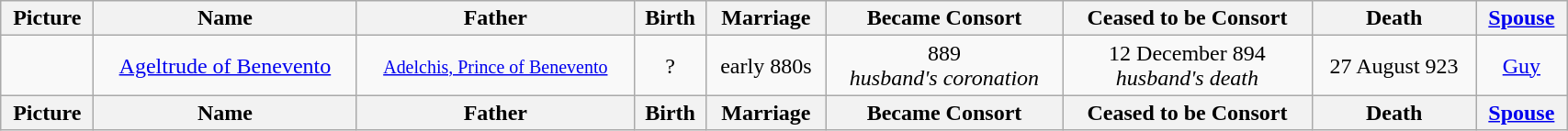<table width=90% class="wikitable">
<tr>
<th>Picture</th>
<th>Name</th>
<th>Father</th>
<th>Birth</th>
<th>Marriage</th>
<th>Became Consort</th>
<th>Ceased to be Consort</th>
<th>Death</th>
<th><a href='#'>Spouse</a></th>
</tr>
<tr>
<td align=center></td>
<td align=center><a href='#'>Ageltrude of Benevento</a></td>
<td align="center"><small><a href='#'>Adelchis, Prince of Benevento</a></small></td>
<td align="center">?</td>
<td align="center">early 880s</td>
<td align="center">889 <br><em>husband's coronation</em></td>
<td align="center">12 December 894<br><em>husband's death</em></td>
<td align="center">27 August 923</td>
<td align="center"><a href='#'>Guy</a></td>
</tr>
<tr>
<th>Picture</th>
<th>Name</th>
<th>Father</th>
<th>Birth</th>
<th>Marriage</th>
<th>Became Consort</th>
<th>Ceased to be Consort</th>
<th>Death</th>
<th><a href='#'>Spouse</a></th>
</tr>
</table>
